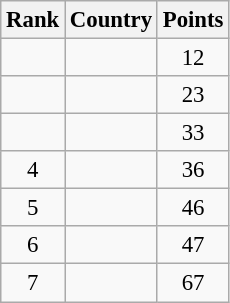<table class="wikitable sortable" style=" text-align:center; font-size:95%;">
<tr>
<th>Rank</th>
<th>Country</th>
<th>Points</th>
</tr>
<tr>
<td></td>
<td align=left></td>
<td>12</td>
</tr>
<tr>
<td></td>
<td align=left></td>
<td>23</td>
</tr>
<tr>
<td></td>
<td align=left></td>
<td>33</td>
</tr>
<tr>
<td>4</td>
<td align=left></td>
<td>36</td>
</tr>
<tr>
<td>5</td>
<td align=left></td>
<td>46</td>
</tr>
<tr>
<td>6</td>
<td align=left></td>
<td>47</td>
</tr>
<tr>
<td>7</td>
<td align=left></td>
<td>67</td>
</tr>
</table>
